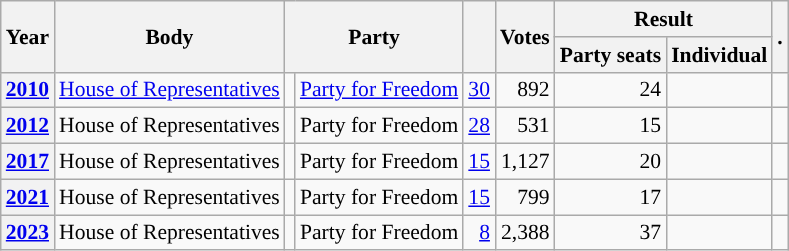<table class="wikitable plainrowheaders sortable" border=2 cellpadding=4 cellspacing=0 style="border: 1px #aaa solid; font-size: 90%; text-align:center;">
<tr>
<th scope="col" rowspan=2>Year</th>
<th scope="col" rowspan=2>Body</th>
<th scope="col" colspan=2 rowspan=2>Party</th>
<th scope="col" rowspan=2></th>
<th scope="col" rowspan=2>Votes</th>
<th scope="colgroup" colspan=2>Result</th>
<th scope="col" rowspan=2 class="unsortable">.</th>
</tr>
<tr>
<th scope="col">Party seats</th>
<th scope="col">Individual</th>
</tr>
<tr>
<th scope="row"><a href='#'>2010</a></th>
<td><a href='#'>House of Representatives</a></td>
<td style="background-color:"></td>
<td><a href='#'>Party for Freedom</a></td>
<td style=text-align:right><a href='#'>30</a></td>
<td style=text-align:right>892</td>
<td style=text-align:right>24</td>
<td></td>
<td></td>
</tr>
<tr>
<th scope="row"><a href='#'>2012</a></th>
<td>House of Representatives</td>
<td style="background-color:"></td>
<td>Party for Freedom</td>
<td style=text-align:right><a href='#'>28</a></td>
<td style=text-align:right>531</td>
<td style=text-align:right>15</td>
<td></td>
<td></td>
</tr>
<tr>
<th scope="row"><a href='#'>2017</a></th>
<td>House of Representatives</td>
<td style="background-color:"></td>
<td>Party for Freedom</td>
<td style=text-align:right><a href='#'>15</a></td>
<td style=text-align:right>1,127</td>
<td style=text-align:right>20</td>
<td></td>
<td></td>
</tr>
<tr>
<th scope="row"><a href='#'>2021</a></th>
<td>House of Representatives</td>
<td style="background-color:"></td>
<td>Party for Freedom</td>
<td style=text-align:right><a href='#'>15</a></td>
<td style=text-align:right>799</td>
<td style=text-align:right>17</td>
<td></td>
<td></td>
</tr>
<tr>
<th scope="row"><a href='#'>2023</a></th>
<td>House of Representatives</td>
<td style="background-color:"></td>
<td>Party for Freedom</td>
<td style=text-align:right><a href='#'>8</a></td>
<td style=text-align:right>2,388</td>
<td style=text-align:right>37</td>
<td></td>
<td></td>
</tr>
</table>
